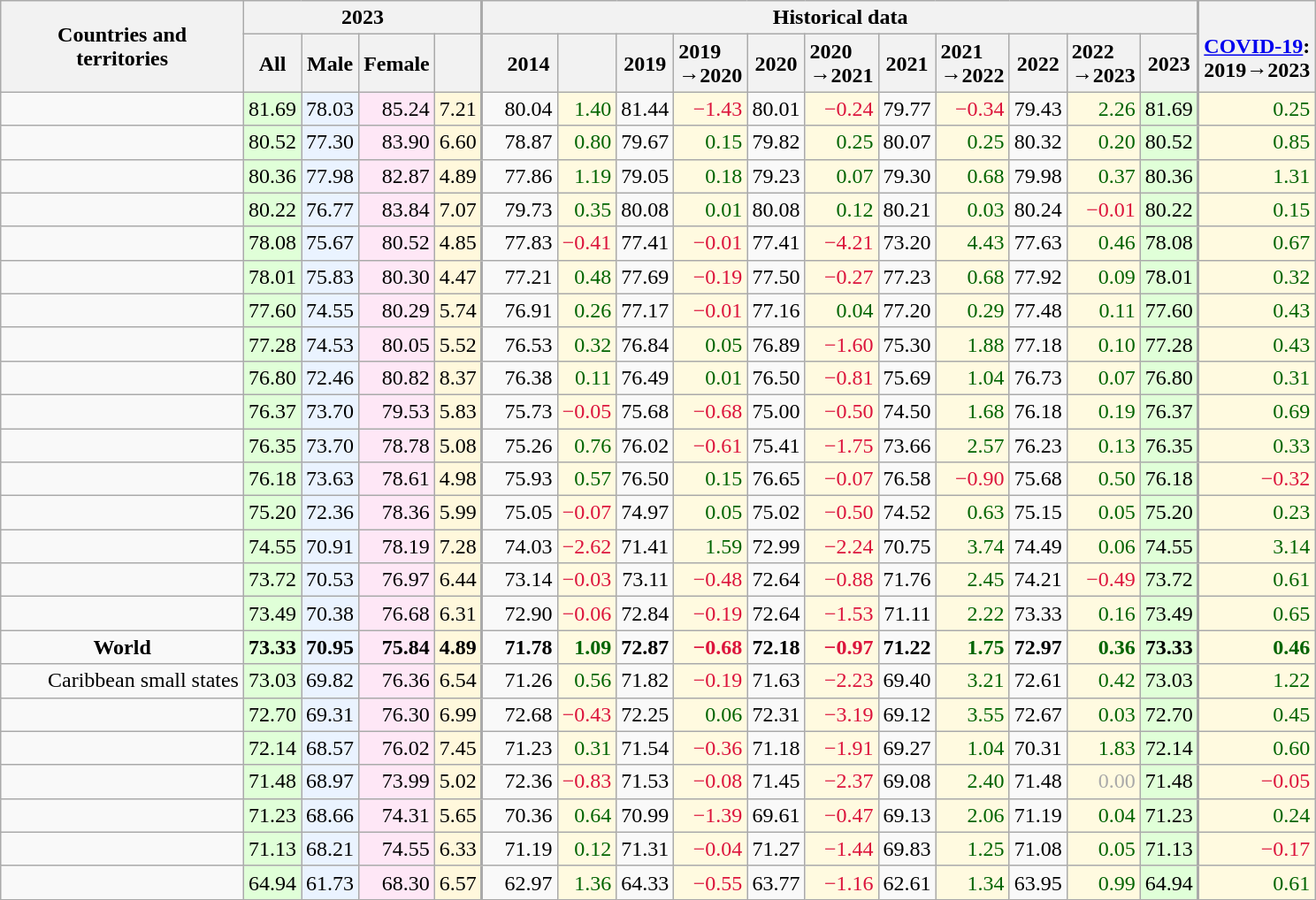<table class="wikitable sortable mw-datatable static-row-numbers sort-under sticky-table-head sticky-table-col1 col1left col2center col3center col4center col5center col6center col8center col10center col12center col14center col16center" style=text-align:right;>
<tr class="sortbottom static-row-header">
<th rowspan=2 style="vertical-align:middle;">Countries and<br>territories</th>
<th colspan=4>2023</th>
<th colspan=11 style="border-left-width:2px;">Historical data</th>
<th rowspan=2 style="border-left-width:2px; text-align:middle;"><br><a href='#'>COVID-19</a>:<br>2019→2023</th>
</tr>
<tr class="sortbottom static-row-header">
<th style="vertical-align:middle;" class=sticky-table-none>All</th>
<th style="vertical-align:middle;">Male</th>
<th style="vertical-align:middle;">Female</th>
<th style="vertical-align:middle;"></th>
<th style="border-left-width:2px; vertical-align:middle; padding-left:1em;">2014</th>
<th style="text-align:left;"></th>
<th style="vertical-align:middle;">2019</th>
<th style="text-align:left;">2019<br>→2020</th>
<th style="vertical-align:middle;">2020</th>
<th style="text-align:left;">2020<br>→2021</th>
<th style="vertical-align:middle;">2021</th>
<th style="text-align:left;">2021<br>→2022</th>
<th style="vertical-align:middle;">2022</th>
<th style="text-align:left;">2022<br>→2023</th>
<th style="vertical-align:middle;">2023</th>
</tr>
<tr>
<td></td>
<td style="background:#e0ffd8;">81.69</td>
<td style="background:#eaf3ff;">78.03</td>
<td style="background:#fee7f6;">85.24</td>
<td style="background:#fff8dc;">7.21</td>
<td style="border-left-width:2px; padding-left:1em;">80.04</td>
<td style="background:#fffae0;color:darkgreen;">1.40</td>
<td>81.44</td>
<td style="background:#fffae0;color:crimson;">−1.43</td>
<td>80.01</td>
<td style="background:#fffae0;color:crimson;">−0.24</td>
<td>79.77</td>
<td style="background:#fffae0;color:crimson;">−0.34</td>
<td>79.43</td>
<td style="background:#fffae0;color:darkgreen;">2.26</td>
<td style="background:#e0ffd8;">81.69</td>
<td style="background:#fffae0;border-left-width:2px;color:darkgreen;">0.25</td>
</tr>
<tr>
<td></td>
<td style="background:#e0ffd8;">80.52</td>
<td style="background:#eaf3ff;">77.30</td>
<td style="background:#fee7f6;">83.90</td>
<td style="background:#fff8dc;">6.60</td>
<td style="border-left-width:2px; padding-left:1em;">78.87</td>
<td style="background:#fffae0;color:darkgreen;">0.80</td>
<td>79.67</td>
<td style="background:#fffae0;color:darkgreen;">0.15</td>
<td>79.82</td>
<td style="background:#fffae0;color:darkgreen;">0.25</td>
<td>80.07</td>
<td style="background:#fffae0;color:darkgreen;">0.25</td>
<td>80.32</td>
<td style="background:#fffae0;color:darkgreen;">0.20</td>
<td style="background:#e0ffd8;">80.52</td>
<td style="background:#fffae0;border-left-width:2px;color:darkgreen;">0.85</td>
</tr>
<tr>
<td></td>
<td style="background:#e0ffd8;">80.36</td>
<td style="background:#eaf3ff;">77.98</td>
<td style="background:#fee7f6;">82.87</td>
<td style="background:#fff8dc;">4.89</td>
<td style="border-left-width:2px; padding-left:1em;">77.86</td>
<td style="background:#fffae0;color:darkgreen;">1.19</td>
<td>79.05</td>
<td style="background:#fffae0;color:darkgreen;">0.18</td>
<td>79.23</td>
<td style="background:#fffae0;color:darkgreen;">0.07</td>
<td>79.30</td>
<td style="background:#fffae0;color:darkgreen;">0.68</td>
<td>79.98</td>
<td style="background:#fffae0;color:darkgreen;">0.37</td>
<td style="background:#e0ffd8;">80.36</td>
<td style="background:#fffae0;border-left-width:2px;color:darkgreen;">1.31</td>
</tr>
<tr>
<td></td>
<td style="background:#e0ffd8;">80.22</td>
<td style="background:#eaf3ff;">76.77</td>
<td style="background:#fee7f6;">83.84</td>
<td style="background:#fff8dc;">7.07</td>
<td style="border-left-width:2px; padding-left:1em;">79.73</td>
<td style="background:#fffae0;color:darkgreen;">0.35</td>
<td>80.08</td>
<td style="background:#fffae0;color:darkgreen;">0.01</td>
<td>80.08</td>
<td style="background:#fffae0;color:darkgreen;">0.12</td>
<td>80.21</td>
<td style="background:#fffae0;color:darkgreen;">0.03</td>
<td>80.24</td>
<td style="background:#fffae0;color:crimson;">−0.01</td>
<td style="background:#e0ffd8;">80.22</td>
<td style="background:#fffae0;border-left-width:2px;color:darkgreen;">0.15</td>
</tr>
<tr>
<td></td>
<td style="background:#e0ffd8;">78.08</td>
<td style="background:#eaf3ff;">75.67</td>
<td style="background:#fee7f6;">80.52</td>
<td style="background:#fff8dc;">4.85</td>
<td style="border-left-width:2px; padding-left:1em;">77.83</td>
<td style="background:#fffae0;color:crimson;">−0.41</td>
<td>77.41</td>
<td style="background:#fffae0;color:crimson;">−0.01</td>
<td>77.41</td>
<td style="background:#fffae0;color:crimson;">−4.21</td>
<td>73.20</td>
<td style="background:#fffae0;color:darkgreen;">4.43</td>
<td>77.63</td>
<td style="background:#fffae0;color:darkgreen;">0.46</td>
<td style="background:#e0ffd8;">78.08</td>
<td style="background:#fffae0;border-left-width:2px;color:darkgreen;">0.67</td>
</tr>
<tr>
<td></td>
<td style="background:#e0ffd8;">78.01</td>
<td style="background:#eaf3ff;">75.83</td>
<td style="background:#fee7f6;">80.30</td>
<td style="background:#fff8dc;">4.47</td>
<td style="border-left-width:2px; padding-left:1em;">77.21</td>
<td style="background:#fffae0;color:darkgreen;">0.48</td>
<td>77.69</td>
<td style="background:#fffae0;color:crimson;">−0.19</td>
<td>77.50</td>
<td style="background:#fffae0;color:crimson;">−0.27</td>
<td>77.23</td>
<td style="background:#fffae0;color:darkgreen;">0.68</td>
<td>77.92</td>
<td style="background:#fffae0;color:darkgreen;">0.09</td>
<td style="background:#e0ffd8;">78.01</td>
<td style="background:#fffae0;border-left-width:2px;color:darkgreen;">0.32</td>
</tr>
<tr>
<td></td>
<td style="background:#e0ffd8;">77.60</td>
<td style="background:#eaf3ff;">74.55</td>
<td style="background:#fee7f6;">80.29</td>
<td style="background:#fff8dc;">5.74</td>
<td style="border-left-width:2px; padding-left:1em;">76.91</td>
<td style="background:#fffae0;color:darkgreen;">0.26</td>
<td>77.17</td>
<td style="background:#fffae0;color:crimson;">−0.01</td>
<td>77.16</td>
<td style="background:#fffae0;color:darkgreen;">0.04</td>
<td>77.20</td>
<td style="background:#fffae0;color:darkgreen;">0.29</td>
<td>77.48</td>
<td style="background:#fffae0;color:darkgreen;">0.11</td>
<td style="background:#e0ffd8;">77.60</td>
<td style="background:#fffae0;border-left-width:2px;color:darkgreen;">0.43</td>
</tr>
<tr>
<td></td>
<td style="background:#e0ffd8;">77.28</td>
<td style="background:#eaf3ff;">74.53</td>
<td style="background:#fee7f6;">80.05</td>
<td style="background:#fff8dc;">5.52</td>
<td style="border-left-width:2px; padding-left:1em;">76.53</td>
<td style="background:#fffae0;color:darkgreen;">0.32</td>
<td>76.84</td>
<td style="background:#fffae0;color:darkgreen;">0.05</td>
<td>76.89</td>
<td style="background:#fffae0;color:crimson;">−1.60</td>
<td>75.30</td>
<td style="background:#fffae0;color:darkgreen;">1.88</td>
<td>77.18</td>
<td style="background:#fffae0;color:darkgreen;">0.10</td>
<td style="background:#e0ffd8;">77.28</td>
<td style="background:#fffae0;border-left-width:2px;color:darkgreen;">0.43</td>
</tr>
<tr>
<td></td>
<td style="background:#e0ffd8;">76.80</td>
<td style="background:#eaf3ff;">72.46</td>
<td style="background:#fee7f6;">80.82</td>
<td style="background:#fff8dc;">8.37</td>
<td style="border-left-width:2px; padding-left:1em;">76.38</td>
<td style="background:#fffae0;color:darkgreen;">0.11</td>
<td>76.49</td>
<td style="background:#fffae0;color:darkgreen;">0.01</td>
<td>76.50</td>
<td style="background:#fffae0;color:crimson;">−0.81</td>
<td>75.69</td>
<td style="background:#fffae0;color:darkgreen;">1.04</td>
<td>76.73</td>
<td style="background:#fffae0;color:darkgreen;">0.07</td>
<td style="background:#e0ffd8;">76.80</td>
<td style="background:#fffae0;border-left-width:2px;color:darkgreen;">0.31</td>
</tr>
<tr>
<td></td>
<td style="background:#e0ffd8;">76.37</td>
<td style="background:#eaf3ff;">73.70</td>
<td style="background:#fee7f6;">79.53</td>
<td style="background:#fff8dc;">5.83</td>
<td style="border-left-width:2px; padding-left:1em;">75.73</td>
<td style="background:#fffae0;color:crimson;">−0.05</td>
<td>75.68</td>
<td style="background:#fffae0;color:crimson;">−0.68</td>
<td>75.00</td>
<td style="background:#fffae0;color:crimson;">−0.50</td>
<td>74.50</td>
<td style="background:#fffae0;color:darkgreen;">1.68</td>
<td>76.18</td>
<td style="background:#fffae0;color:darkgreen;">0.19</td>
<td style="background:#e0ffd8;">76.37</td>
<td style="background:#fffae0;border-left-width:2px;color:darkgreen;">0.69</td>
</tr>
<tr>
<td></td>
<td style="background:#e0ffd8;">76.35</td>
<td style="background:#eaf3ff;">73.70</td>
<td style="background:#fee7f6;">78.78</td>
<td style="background:#fff8dc;">5.08</td>
<td style="border-left-width:2px; padding-left:1em;">75.26</td>
<td style="background:#fffae0;color:darkgreen;">0.76</td>
<td>76.02</td>
<td style="background:#fffae0;color:crimson;">−0.61</td>
<td>75.41</td>
<td style="background:#fffae0;color:crimson;">−1.75</td>
<td>73.66</td>
<td style="background:#fffae0;color:darkgreen;">2.57</td>
<td>76.23</td>
<td style="background:#fffae0;color:darkgreen;">0.13</td>
<td style="background:#e0ffd8;">76.35</td>
<td style="background:#fffae0;border-left-width:2px;color:darkgreen;">0.33</td>
</tr>
<tr>
<td></td>
<td style="background:#e0ffd8;">76.18</td>
<td style="background:#eaf3ff;">73.63</td>
<td style="background:#fee7f6;">78.61</td>
<td style="background:#fff8dc;">4.98</td>
<td style="border-left-width:2px; padding-left:1em;">75.93</td>
<td style="background:#fffae0;color:darkgreen;">0.57</td>
<td>76.50</td>
<td style="background:#fffae0;color:darkgreen;">0.15</td>
<td>76.65</td>
<td style="background:#fffae0;color:crimson;">−0.07</td>
<td>76.58</td>
<td style="background:#fffae0;color:crimson;">−0.90</td>
<td>75.68</td>
<td style="background:#fffae0;color:darkgreen;">0.50</td>
<td style="background:#e0ffd8;">76.18</td>
<td style="background:#fffae0;border-left-width:2px;color:crimson;">−0.32</td>
</tr>
<tr>
<td></td>
<td style="background:#e0ffd8;">75.20</td>
<td style="background:#eaf3ff;">72.36</td>
<td style="background:#fee7f6;">78.36</td>
<td style="background:#fff8dc;">5.99</td>
<td style="border-left-width:2px; padding-left:1em;">75.05</td>
<td style="background:#fffae0;color:crimson;">−0.07</td>
<td>74.97</td>
<td style="background:#fffae0;color:darkgreen;">0.05</td>
<td>75.02</td>
<td style="background:#fffae0;color:crimson;">−0.50</td>
<td>74.52</td>
<td style="background:#fffae0;color:darkgreen;">0.63</td>
<td>75.15</td>
<td style="background:#fffae0;color:darkgreen;">0.05</td>
<td style="background:#e0ffd8;">75.20</td>
<td style="background:#fffae0;border-left-width:2px;color:darkgreen;">0.23</td>
</tr>
<tr>
<td></td>
<td style="background:#e0ffd8;">74.55</td>
<td style="background:#eaf3ff;">70.91</td>
<td style="background:#fee7f6;">78.19</td>
<td style="background:#fff8dc;">7.28</td>
<td style="border-left-width:2px; padding-left:1em;">74.03</td>
<td style="background:#fffae0;color:crimson;">−2.62</td>
<td>71.41</td>
<td style="background:#fffae0;color:darkgreen;">1.59</td>
<td>72.99</td>
<td style="background:#fffae0;color:crimson;">−2.24</td>
<td>70.75</td>
<td style="background:#fffae0;color:darkgreen;">3.74</td>
<td>74.49</td>
<td style="background:#fffae0;color:darkgreen;">0.06</td>
<td style="background:#e0ffd8;">74.55</td>
<td style="background:#fffae0;border-left-width:2px;color:darkgreen;">3.14</td>
</tr>
<tr>
<td></td>
<td style="background:#e0ffd8;">73.72</td>
<td style="background:#eaf3ff;">70.53</td>
<td style="background:#fee7f6;">76.97</td>
<td style="background:#fff8dc;">6.44</td>
<td style="border-left-width:2px; padding-left:1em;">73.14</td>
<td style="background:#fffae0;color:crimson;">−0.03</td>
<td>73.11</td>
<td style="background:#fffae0;color:crimson;">−0.48</td>
<td>72.64</td>
<td style="background:#fffae0;color:crimson;">−0.88</td>
<td>71.76</td>
<td style="background:#fffae0;color:darkgreen;">2.45</td>
<td>74.21</td>
<td style="background:#fffae0;color:crimson;">−0.49</td>
<td style="background:#e0ffd8;">73.72</td>
<td style="background:#fffae0;border-left-width:2px;color:darkgreen;">0.61</td>
</tr>
<tr>
<td></td>
<td style="background:#e0ffd8;">73.49</td>
<td style="background:#eaf3ff;">70.38</td>
<td style="background:#fee7f6;">76.68</td>
<td style="background:#fff8dc;">6.31</td>
<td style="border-left-width:2px; padding-left:1em;">72.90</td>
<td style="background:#fffae0;color:crimson;">−0.06</td>
<td>72.84</td>
<td style="background:#fffae0;color:crimson;">−0.19</td>
<td>72.64</td>
<td style="background:#fffae0;color:crimson;">−1.53</td>
<td>71.11</td>
<td style="background:#fffae0;color:darkgreen;">2.22</td>
<td>73.33</td>
<td style="background:#fffae0;color:darkgreen;">0.16</td>
<td style="background:#e0ffd8;">73.49</td>
<td style="background:#fffae0;border-left-width:2px;color:darkgreen;">0.65</td>
</tr>
<tr class=static-row-header>
<td style="text-align:center;"><strong>World</strong></td>
<td style="background:#e0ffd8;"><strong>73.33</strong></td>
<td style="background:#eaf3ff;"><strong>70.95</strong></td>
<td style="background:#fee7f6;"><strong>75.84</strong></td>
<td style="background:#fff8dc;"><strong>4.89</strong></td>
<td style="border-left-width:2px;padding-left:1em;"><strong>71.78</strong></td>
<td style="background:#fffae0;color:darkgreen;"><strong>1.09</strong></td>
<td><strong>72.87</strong></td>
<td style="background:#fffae0;color:crimson;"><strong>−0.68</strong></td>
<td><strong>72.18</strong></td>
<td style="background:#fffae0;color:crimson;"><strong>−0.97</strong></td>
<td><strong>71.22</strong></td>
<td style="background:#fffae0;color:darkgreen;"><strong>1.75</strong></td>
<td><strong>72.97</strong></td>
<td style="background:#fffae0;color:darkgreen;"><strong>0.36</strong></td>
<td style="background:#e0ffd8;"><strong>73.33</strong></td>
<td style="background:#fffae0;border-left-width:2px;color:darkgreen;"><strong>0.46</strong></td>
</tr>
<tr>
<td style="padding-left:35px;">Caribbean small states</td>
<td style="background:#e0ffd8;">73.03</td>
<td style="background:#eaf3ff;">69.82</td>
<td style="background:#fee7f6;">76.36</td>
<td style="background:#fff8dc;">6.54</td>
<td style="border-left-width:2px;padding-left:1em;">71.26</td>
<td style="background:#fffae0;color:darkgreen;">0.56</td>
<td>71.82</td>
<td style="background:#fffae0;color:crimson;">−0.19</td>
<td>71.63</td>
<td style="background:#fffae0;color:crimson;">−2.23</td>
<td>69.40</td>
<td style="background:#fffae0;color:darkgreen;">3.21</td>
<td>72.61</td>
<td style="background:#fffae0;color:darkgreen;">0.42</td>
<td style="background:#e0ffd8;">73.03</td>
<td style="background:#fffae0;border-left-width:2px;color:darkgreen;">1.22</td>
</tr>
<tr>
<td></td>
<td style="background:#e0ffd8;">72.70</td>
<td style="background:#eaf3ff;">69.31</td>
<td style="background:#fee7f6;">76.30</td>
<td style="background:#fff8dc;">6.99</td>
<td style="border-left-width:2px; padding-left:1em;">72.68</td>
<td style="background:#fffae0;color:crimson;">−0.43</td>
<td>72.25</td>
<td style="background:#fffae0;color:darkgreen;">0.06</td>
<td>72.31</td>
<td style="background:#fffae0;color:crimson;">−3.19</td>
<td>69.12</td>
<td style="background:#fffae0;color:darkgreen;">3.55</td>
<td>72.67</td>
<td style="background:#fffae0;color:darkgreen;">0.03</td>
<td style="background:#e0ffd8;">72.70</td>
<td style="background:#fffae0;border-left-width:2px;color:darkgreen;">0.45</td>
</tr>
<tr>
<td></td>
<td style="background:#e0ffd8;">72.14</td>
<td style="background:#eaf3ff;">68.57</td>
<td style="background:#fee7f6;">76.02</td>
<td style="background:#fff8dc;">7.45</td>
<td style="border-left-width:2px; padding-left:1em;">71.23</td>
<td style="background:#fffae0;color:darkgreen;">0.31</td>
<td>71.54</td>
<td style="background:#fffae0;color:crimson;">−0.36</td>
<td>71.18</td>
<td style="background:#fffae0;color:crimson;">−1.91</td>
<td>69.27</td>
<td style="background:#fffae0;color:darkgreen;">1.04</td>
<td>70.31</td>
<td style="background:#fffae0;color:darkgreen;">1.83</td>
<td style="background:#e0ffd8;">72.14</td>
<td style="background:#fffae0;border-left-width:2px;color:darkgreen;">0.60</td>
</tr>
<tr>
<td></td>
<td style="background:#e0ffd8;">71.48</td>
<td style="background:#eaf3ff;">68.97</td>
<td style="background:#fee7f6;">73.99</td>
<td style="background:#fff8dc;">5.02</td>
<td style="border-left-width:2px; padding-left:1em;">72.36</td>
<td style="background:#fffae0;color:crimson;">−0.83</td>
<td>71.53</td>
<td style="background:#fffae0;color:crimson;">−0.08</td>
<td>71.45</td>
<td style="background:#fffae0;color:crimson;">−2.37</td>
<td>69.08</td>
<td style="background:#fffae0;color:darkgreen;">2.40</td>
<td>71.48</td>
<td style="background:#fffae0;color:darkgray;">0.00</td>
<td style="background:#e0ffd8;">71.48</td>
<td style="background:#fffae0;border-left-width:2px;color:crimson;">−0.05</td>
</tr>
<tr>
<td></td>
<td style="background:#e0ffd8;">71.23</td>
<td style="background:#eaf3ff;">68.66</td>
<td style="background:#fee7f6;">74.31</td>
<td style="background:#fff8dc;">5.65</td>
<td style="border-left-width:2px; padding-left:1em;">70.36</td>
<td style="background:#fffae0;color:darkgreen;">0.64</td>
<td>70.99</td>
<td style="background:#fffae0;color:crimson;">−1.39</td>
<td>69.61</td>
<td style="background:#fffae0;color:crimson;">−0.47</td>
<td>69.13</td>
<td style="background:#fffae0;color:darkgreen;">2.06</td>
<td>71.19</td>
<td style="background:#fffae0;color:darkgreen;">0.04</td>
<td style="background:#e0ffd8;">71.23</td>
<td style="background:#fffae0;border-left-width:2px;color:darkgreen;">0.24</td>
</tr>
<tr>
<td></td>
<td style="background:#e0ffd8;">71.13</td>
<td style="background:#eaf3ff;">68.21</td>
<td style="background:#fee7f6;">74.55</td>
<td style="background:#fff8dc;">6.33</td>
<td style="border-left-width:2px; padding-left:1em;">71.19</td>
<td style="background:#fffae0;color:darkgreen;">0.12</td>
<td>71.31</td>
<td style="background:#fffae0;color:crimson;">−0.04</td>
<td>71.27</td>
<td style="background:#fffae0;color:crimson;">−1.44</td>
<td>69.83</td>
<td style="background:#fffae0;color:darkgreen;">1.25</td>
<td>71.08</td>
<td style="background:#fffae0;color:darkgreen;">0.05</td>
<td style="background:#e0ffd8;">71.13</td>
<td style="background:#fffae0;border-left-width:2px;color:crimson;">−0.17</td>
</tr>
<tr>
<td></td>
<td style="background:#e0ffd8;">64.94</td>
<td style="background:#eaf3ff;">61.73</td>
<td style="background:#fee7f6;">68.30</td>
<td style="background:#fff8dc;">6.57</td>
<td style="border-left-width:2px; padding-left:1em;">62.97</td>
<td style="background:#fffae0;color:darkgreen;">1.36</td>
<td>64.33</td>
<td style="background:#fffae0;color:crimson;">−0.55</td>
<td>63.77</td>
<td style="background:#fffae0;color:crimson;">−1.16</td>
<td>62.61</td>
<td style="background:#fffae0;color:darkgreen;">1.34</td>
<td>63.95</td>
<td style="background:#fffae0;color:darkgreen;">0.99</td>
<td style="background:#e0ffd8;">64.94</td>
<td style="background:#fffae0;border-left-width:2px;color:darkgreen;">0.61</td>
</tr>
</table>
